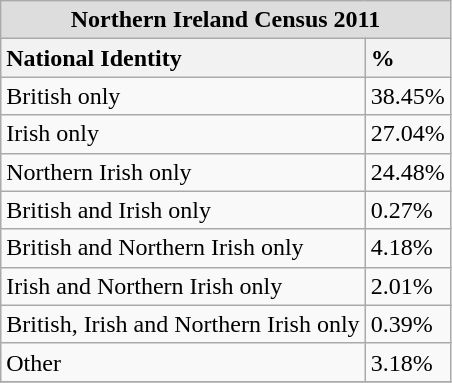<table class="wikitable">
<tr style="background:#ddd;">
<td colspan="2" style="text-align:center;"><strong>Northern Ireland Census 2011</strong></td>
</tr>
<tr>
<th style="text-align:left">National Identity</th>
<th style="text-align:left">%</th>
</tr>
<tr>
<td>British only</td>
<td>38.45%</td>
</tr>
<tr>
<td>Irish only</td>
<td>27.04%</td>
</tr>
<tr>
<td>Northern Irish only</td>
<td>24.48%</td>
</tr>
<tr>
<td>British and Irish only</td>
<td>0.27%</td>
</tr>
<tr>
<td>British and Northern Irish only</td>
<td>4.18%</td>
</tr>
<tr>
<td>Irish and Northern Irish only</td>
<td>2.01%</td>
</tr>
<tr>
<td>British, Irish and Northern Irish only</td>
<td>0.39%</td>
</tr>
<tr>
<td>Other</td>
<td>3.18%</td>
</tr>
<tr>
</tr>
</table>
